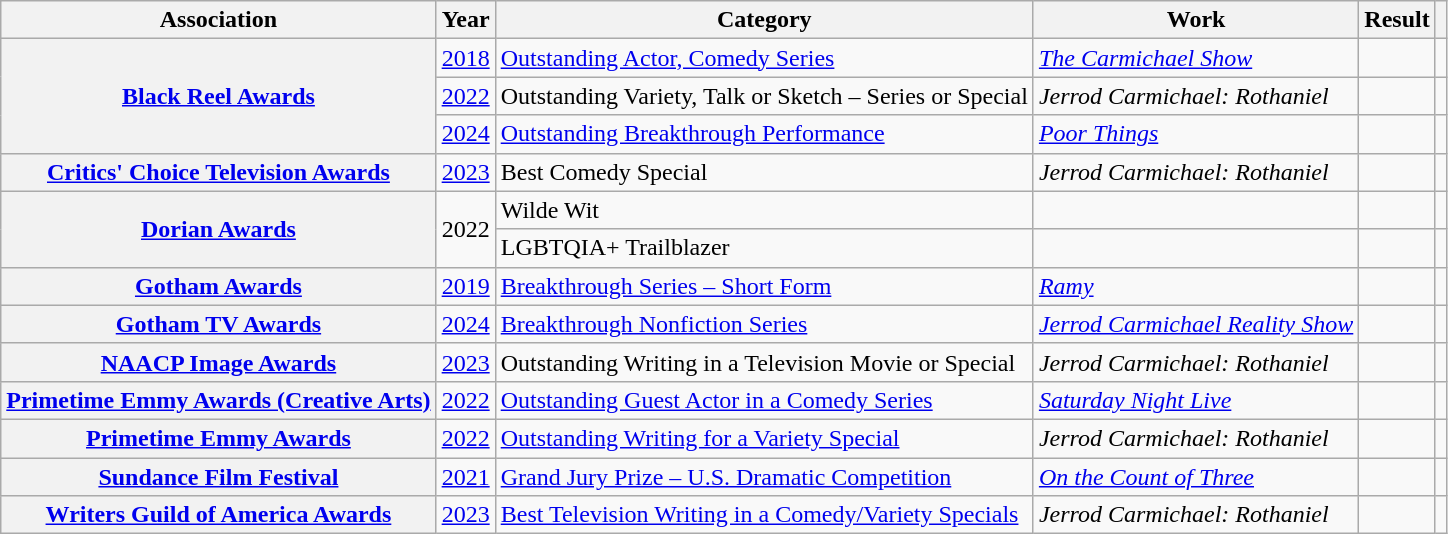<table class="wikitable sortable plainrowheaders">
<tr>
<th scope="col">Association</th>
<th scope="col">Year</th>
<th scope="col">Category</th>
<th scope="col">Work</th>
<th scope="col">Result</th>
<th scope="col" class="unsortable"></th>
</tr>
<tr>
<th scope="row" rowspan="3"><a href='#'>Black Reel Awards</a></th>
<td><a href='#'>2018</a></td>
<td><a href='#'>Outstanding Actor, Comedy Series</a></td>
<td><em><a href='#'>The Carmichael Show</a></em></td>
<td></td>
<td style="text-align:center;"></td>
</tr>
<tr>
<td><a href='#'>2022</a></td>
<td>Outstanding Variety, Talk or Sketch – Series or Special</td>
<td><em>Jerrod Carmichael: Rothaniel</em></td>
<td></td>
<td style="text-align:center;"></td>
</tr>
<tr>
<td><a href='#'>2024</a></td>
<td><a href='#'>Outstanding Breakthrough Performance</a></td>
<td><em><a href='#'>Poor Things</a></em></td>
<td></td>
<td style="text-align:center;"></td>
</tr>
<tr>
<th scope="row"><a href='#'>Critics' Choice Television Awards</a></th>
<td><a href='#'>2023</a></td>
<td>Best Comedy Special</td>
<td><em>Jerrod Carmichael: Rothaniel</em></td>
<td></td>
<td style="text-align:center;"></td>
</tr>
<tr>
<th scope="row"  rowspan="2"><a href='#'>Dorian Awards</a></th>
<td rowspan="2">2022</td>
<td>Wilde Wit</td>
<td></td>
<td></td>
<td style="text-align:center;"></td>
</tr>
<tr>
<td>LGBTQIA+ Trailblazer</td>
<td></td>
<td></td>
<td style="text-align:center;"></td>
</tr>
<tr>
<th scope="row"><a href='#'>Gotham Awards</a></th>
<td><a href='#'>2019</a></td>
<td><a href='#'>Breakthrough Series – Short Form</a></td>
<td><em><a href='#'>Ramy</a></em></td>
<td></td>
<td style="text-align:center;"></td>
</tr>
<tr>
<th scope="row"><a href='#'>Gotham TV Awards</a></th>
<td><a href='#'>2024</a></td>
<td><a href='#'>Breakthrough Nonfiction Series</a></td>
<td><em><a href='#'>Jerrod Carmichael Reality Show</a></em></td>
<td></td>
<td style="text-align:center;"></td>
</tr>
<tr>
<th scope="row"><a href='#'>NAACP Image Awards</a></th>
<td><a href='#'>2023</a></td>
<td>Outstanding Writing in a Television Movie or Special</td>
<td><em>Jerrod Carmichael: Rothaniel</em></td>
<td></td>
<td style="text-align:center;"></td>
</tr>
<tr>
<th scope="row"><a href='#'>Primetime Emmy Awards (Creative Arts)</a></th>
<td><a href='#'>2022</a></td>
<td><a href='#'>Outstanding Guest Actor in a Comedy Series</a></td>
<td><em><a href='#'>Saturday Night Live</a></em></td>
<td></td>
<td style="text-align:center;"></td>
</tr>
<tr>
<th scope="row"><a href='#'>Primetime Emmy Awards</a></th>
<td><a href='#'>2022</a></td>
<td><a href='#'>Outstanding Writing for a Variety Special</a></td>
<td><em>Jerrod Carmichael: Rothaniel</em></td>
<td></td>
<td style="text-align:center;"></td>
</tr>
<tr>
<th scope="row"><a href='#'>Sundance Film Festival</a></th>
<td><a href='#'>2021</a></td>
<td><a href='#'>Grand Jury Prize – U.S. Dramatic Competition</a></td>
<td><em><a href='#'>On the Count of Three</a></em></td>
<td></td>
<td style="text-align:center;"></td>
</tr>
<tr>
<th scope="row"><a href='#'>Writers Guild of America Awards</a></th>
<td><a href='#'>2023</a></td>
<td><a href='#'>Best Television Writing in a Comedy/Variety Specials</a></td>
<td><em>Jerrod Carmichael: Rothaniel</em></td>
<td></td>
<td style="text-align:center;"></td>
</tr>
</table>
